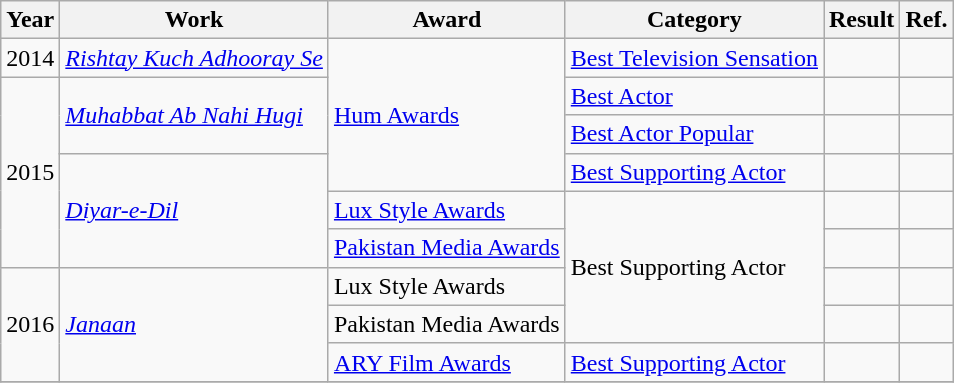<table class="wikitable sortable">
<tr>
<th>Year</th>
<th>Work</th>
<th>Award</th>
<th>Category</th>
<th>Result</th>
<th>Ref.</th>
</tr>
<tr>
<td>2014</td>
<td><em><a href='#'>Rishtay Kuch Adhooray Se</a></em></td>
<td rowspan = "4"><a href='#'>Hum Awards</a></td>
<td><a href='#'>Best Television Sensation</a></td>
<td></td>
<td></td>
</tr>
<tr>
<td rowspan ="5">2015</td>
<td rowspan ="2"><em><a href='#'>Muhabbat Ab Nahi Hugi</a></em></td>
<td><a href='#'>Best Actor</a></td>
<td></td>
<td></td>
</tr>
<tr>
<td><a href='#'>Best Actor Popular</a></td>
<td></td>
<td></td>
</tr>
<tr>
<td rowspan ="3"><em><a href='#'>Diyar-e-Dil</a></em></td>
<td><a href='#'>Best Supporting Actor</a></td>
<td></td>
<td></td>
</tr>
<tr>
<td><a href='#'>Lux Style Awards</a></td>
<td rowspan ="4">Best Supporting Actor</td>
<td></td>
<td></td>
</tr>
<tr>
<td><a href='#'>Pakistan Media Awards</a></td>
<td></td>
<td></td>
</tr>
<tr>
<td rowspan ="3">2016</td>
<td rowspan ="3"><em><a href='#'>Janaan</a></em></td>
<td>Lux Style Awards</td>
<td></td>
<td></td>
</tr>
<tr>
<td>Pakistan Media Awards</td>
<td></td>
<td></td>
</tr>
<tr>
<td><a href='#'>ARY Film Awards</a></td>
<td><a href='#'>Best Supporting Actor</a></td>
<td></td>
<td></td>
</tr>
<tr>
</tr>
</table>
